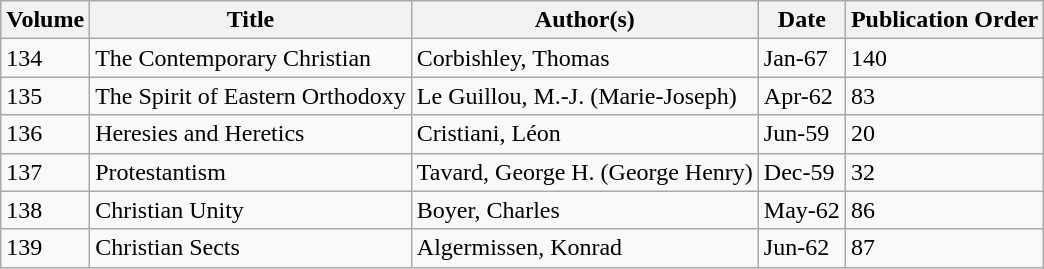<table class="wikitable">
<tr>
<th>Volume</th>
<th>Title</th>
<th>Author(s)</th>
<th>Date</th>
<th>Publication Order</th>
</tr>
<tr>
<td>134</td>
<td>The Contemporary Christian</td>
<td>Corbishley, Thomas</td>
<td>Jan-67</td>
<td>140</td>
</tr>
<tr>
<td>135</td>
<td>The Spirit of Eastern Orthodoxy</td>
<td>Le Guillou, M.-J. (Marie-Joseph)</td>
<td>Apr-62</td>
<td>83</td>
</tr>
<tr>
<td>136</td>
<td>Heresies and Heretics</td>
<td>Cristiani, Léon</td>
<td>Jun-59</td>
<td>20</td>
</tr>
<tr>
<td>137</td>
<td>Protestantism</td>
<td>Tavard, George H. (George Henry)</td>
<td>Dec-59</td>
<td>32</td>
</tr>
<tr>
<td>138</td>
<td>Christian Unity</td>
<td>Boyer, Charles</td>
<td>May-62</td>
<td>86</td>
</tr>
<tr>
<td>139</td>
<td>Christian Sects</td>
<td>Algermissen, Konrad</td>
<td>Jun-62</td>
<td>87</td>
</tr>
</table>
